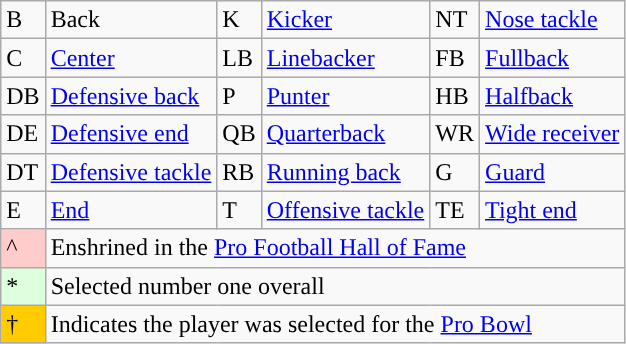<table class="wikitable">
<tr>
<td>B</td>
<td>Back</td>
<td>K</td>
<td><a href='#'>Kicker</a></td>
<td>NT</td>
<td><a href='#'>Nose tackle</a></td>
</tr>
<tr>
<td>C</td>
<td><a href='#'>Center</a></td>
<td>LB</td>
<td><a href='#'>Linebacker</a></td>
<td>FB</td>
<td><a href='#'>Fullback</a></td>
</tr>
<tr>
<td>DB</td>
<td><a href='#'>Defensive back</a></td>
<td>P</td>
<td><a href='#'>Punter</a></td>
<td>HB</td>
<td><a href='#'>Halfback</a></td>
</tr>
<tr>
<td>DE</td>
<td><a href='#'>Defensive end</a></td>
<td>QB</td>
<td><a href='#'>Quarterback</a></td>
<td>WR</td>
<td><a href='#'>Wide receiver</a></td>
</tr>
<tr>
<td>DT</td>
<td><a href='#'>Defensive tackle</a></td>
<td>RB</td>
<td><a href='#'>Running back</a></td>
<td>G</td>
<td><a href='#'>Guard</a></td>
</tr>
<tr>
<td>E</td>
<td><a href='#'>End</a></td>
<td>T</td>
<td><a href='#'>Offensive tackle</a></td>
<td>TE</td>
<td><a href='#'>Tight end</a></td>
</tr>
<tr>
<td style="background:#fcc;">^</td>
<td colspan="5">Enshrined in the <a href='#'>Pro Football Hall of Fame</a></td>
</tr>
<tr>
<td style="background:#dfd;">*</td>
<td colspan="5">Selected number one overall</td>
</tr>
<tr>
<td style="background-color:#FFCC00;">†</td>
<td colspan="5">Indicates the player was selected for the <a href='#'>Pro Bowl</a></td>
</tr>
</table>
